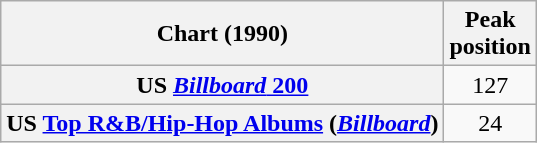<table class="wikitable sortable plainrowheaders" style="text-align:center">
<tr>
<th scope="col">Chart (1990)</th>
<th scope="col">Peak<br>position</th>
</tr>
<tr>
<th scope="row">US <a href='#'><em>Billboard</em> 200</a></th>
<td>127</td>
</tr>
<tr>
<th scope="row">US <a href='#'>Top R&B/Hip-Hop Albums</a> (<em><a href='#'>Billboard</a></em>)</th>
<td>24</td>
</tr>
</table>
